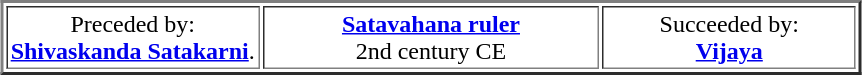<table align="center" cellpadding="2" border="2">
<tr>
<td width="30%" align="center">Preceded by:<br><strong><a href='#'>Shivaskanda Satakarni</a></strong>.</td>
<td width="40%" align="center"><strong><a href='#'>Satavahana ruler</a></strong><br>2nd century CE</td>
<td width="30%" align="center">Succeeded by:<br><strong><a href='#'>Vijaya</a></strong></td>
</tr>
</table>
